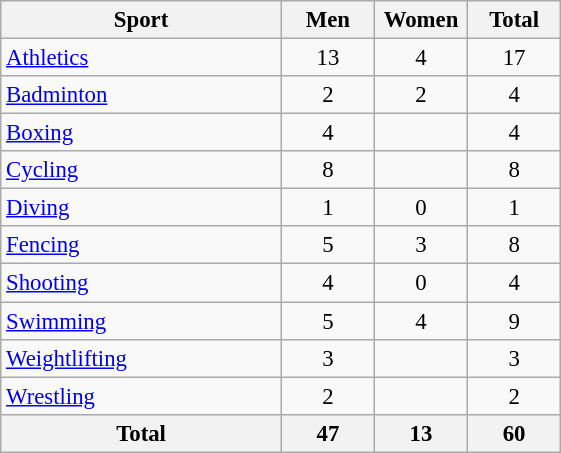<table class="wikitable sortable" style="text-align:center; font-size: 95%;">
<tr>
<th width=180>Sport</th>
<th width=55>Men</th>
<th width=55>Women</th>
<th width=55>Total</th>
</tr>
<tr>
<td align=left><a href='#'>Athletics</a></td>
<td>13</td>
<td>4</td>
<td>17</td>
</tr>
<tr>
<td align=left><a href='#'>Badminton</a></td>
<td>2</td>
<td>2</td>
<td>4</td>
</tr>
<tr>
<td align=left><a href='#'>Boxing</a></td>
<td>4</td>
<td></td>
<td>4</td>
</tr>
<tr>
<td align=left><a href='#'>Cycling</a></td>
<td>8</td>
<td></td>
<td>8</td>
</tr>
<tr>
<td align=left><a href='#'>Diving</a></td>
<td>1</td>
<td>0</td>
<td>1</td>
</tr>
<tr>
<td align=left><a href='#'>Fencing</a></td>
<td>5</td>
<td>3</td>
<td>8</td>
</tr>
<tr>
<td align=left><a href='#'>Shooting</a></td>
<td>4</td>
<td>0</td>
<td>4</td>
</tr>
<tr>
<td align=left><a href='#'>Swimming</a></td>
<td>5</td>
<td>4</td>
<td>9</td>
</tr>
<tr>
<td align=left><a href='#'>Weightlifting</a></td>
<td>3</td>
<td></td>
<td>3</td>
</tr>
<tr>
<td align=left><a href='#'>Wrestling</a></td>
<td>2</td>
<td></td>
<td>2</td>
</tr>
<tr>
<th>Total</th>
<th>47</th>
<th>13</th>
<th>60</th>
</tr>
</table>
